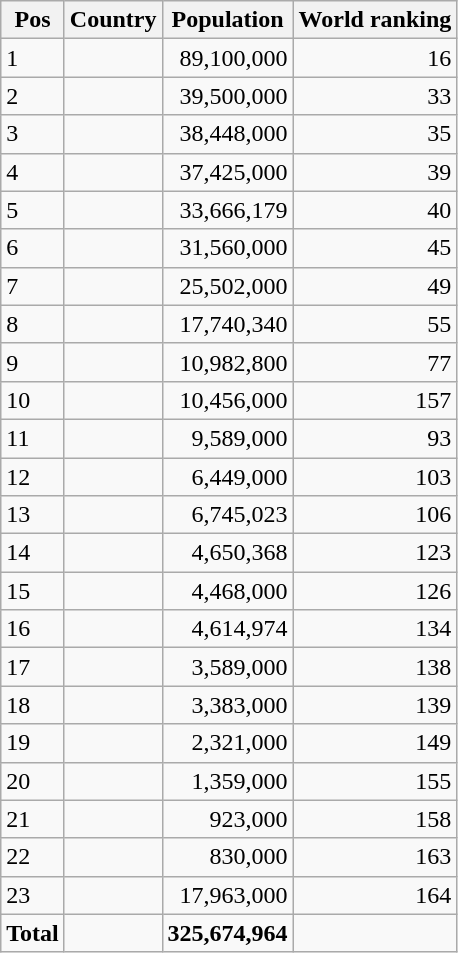<table class="wikitable sortable" style="text-align:right">
<tr>
<th>Pos</th>
<th>Country</th>
<th>Population</th>
<th>World ranking</th>
</tr>
<tr>
<td style="text-align:left;">1</td>
<td style="text-align:left;"></td>
<td>89,100,000</td>
<td style="text-align:right;">16</td>
</tr>
<tr>
<td style="text-align:left;">2</td>
<td style="text-align:left;"></td>
<td>39,500,000</td>
<td style="text-align:right;">33</td>
</tr>
<tr>
<td style="text-align:left;">3</td>
<td style="text-align:left;"></td>
<td>38,448,000</td>
<td style="text-align:right;">35</td>
</tr>
<tr>
<td style="text-align:left;">4</td>
<td style="text-align:left;"></td>
<td>37,425,000</td>
<td style="text-align:right;">39</td>
</tr>
<tr>
<td style="text-align:left;">5</td>
<td style="text-align:left;"></td>
<td>33,666,179</td>
<td style="text-align:right;">40</td>
</tr>
<tr>
<td style="text-align:left;">6</td>
<td style="text-align:left;"></td>
<td>31,560,000</td>
<td style="text-align:right;">45</td>
</tr>
<tr>
<td style="text-align:left;">7</td>
<td style="text-align:left;"></td>
<td>25,502,000</td>
<td style="text-align:right;">49</td>
</tr>
<tr>
<td style="text-align:left;">8</td>
<td style="text-align:left;"></td>
<td>17,740,340</td>
<td style="text-align:right;">55</td>
</tr>
<tr>
<td style="text-align:left;">9</td>
<td style="text-align:left;"></td>
<td>10,982,800</td>
<td style="text-align:right;">77</td>
</tr>
<tr>
<td style="text-align:left;">10</td>
<td style="text-align:left;"></td>
<td>10,456,000</td>
<td style="text-align:right;">157</td>
</tr>
<tr>
<td style="text-align:left;">11</td>
<td style="text-align:left;"></td>
<td>9,589,000</td>
<td style="text-align:right;">93</td>
</tr>
<tr>
<td style="text-align:left;">12</td>
<td style="text-align:left;"></td>
<td>6,449,000</td>
<td style="text-align:right;">103</td>
</tr>
<tr>
<td style="text-align:left;">13</td>
<td style="text-align:left;"></td>
<td>6,745,023</td>
<td style="text-align:right;">106</td>
</tr>
<tr>
<td style="text-align:left;">14</td>
<td style="text-align:left;"></td>
<td>4,650,368</td>
<td style="text-align:right;">123</td>
</tr>
<tr>
<td style="text-align:left;">15</td>
<td style="text-align:left;"></td>
<td>4,468,000</td>
<td style="text-align:right;">126</td>
</tr>
<tr>
<td style="text-align:left;">16</td>
<td style="text-align:left;"></td>
<td>4,614,974</td>
<td style="text-align:right;">134</td>
</tr>
<tr>
<td style="text-align:left;">17</td>
<td style="text-align:left;"></td>
<td>3,589,000</td>
<td style="text-align:right;">138</td>
</tr>
<tr>
<td style="text-align:left;">18</td>
<td style="text-align:left;"></td>
<td>3,383,000</td>
<td style="text-align:right;">139</td>
</tr>
<tr>
<td style="text-align:left;">19</td>
<td style="text-align:left;"></td>
<td>2,321,000</td>
<td style="text-align:right;">149</td>
</tr>
<tr>
<td style="text-align:left;">20</td>
<td style="text-align:left;"></td>
<td>1,359,000</td>
<td style="text-align:right;">155</td>
</tr>
<tr>
<td style="text-align:left;">21</td>
<td style="text-align:left;"></td>
<td>923,000</td>
<td style="text-align:right;">158</td>
</tr>
<tr>
<td style="text-align:left;">22</td>
<td style="text-align:left;"></td>
<td>830,000</td>
<td style="text-align:right;">163</td>
</tr>
<tr>
<td style="text-align:left;">23</td>
<td style="text-align:left;"></td>
<td>17,963,000</td>
<td style="text-align:right;">164</td>
</tr>
<tr>
<td style="text-align:left;"><strong>Total</strong></td>
<td style="text-align:left;"></td>
<td><strong>325,674,964 </strong></td>
</tr>
</table>
